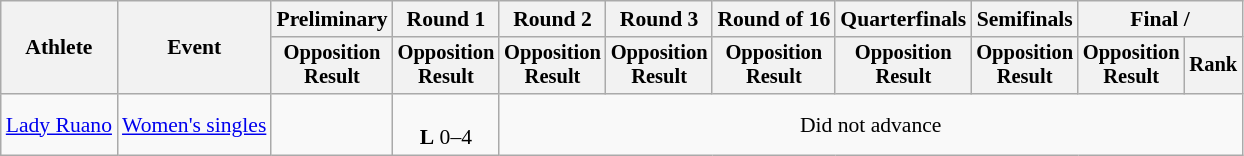<table class="wikitable" style="font-size:90%;">
<tr>
<th rowspan=2>Athlete</th>
<th rowspan=2>Event</th>
<th>Preliminary</th>
<th>Round 1</th>
<th>Round 2</th>
<th>Round 3</th>
<th>Round of 16</th>
<th>Quarterfinals</th>
<th>Semifinals</th>
<th colspan=2>Final / </th>
</tr>
<tr style="font-size:95%">
<th>Opposition<br>Result</th>
<th>Opposition<br>Result</th>
<th>Opposition<br>Result</th>
<th>Opposition<br>Result</th>
<th>Opposition<br>Result</th>
<th>Opposition<br>Result</th>
<th>Opposition<br>Result</th>
<th>Opposition<br>Result</th>
<th>Rank</th>
</tr>
<tr align=center>
<td align=left><a href='#'>Lady Ruano</a></td>
<td align=left><a href='#'>Women's singles</a></td>
<td></td>
<td><br><strong>L</strong> 0–4</td>
<td colspan=7>Did not advance</td>
</tr>
</table>
